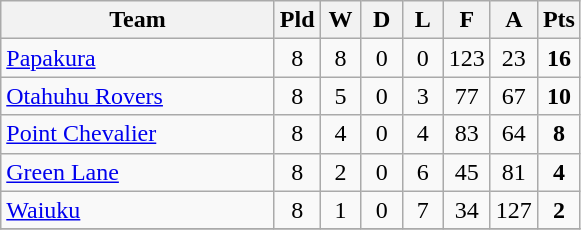<table class="wikitable" style="text-align:center;">
<tr>
<th width=175>Team</th>
<th width=20 abbr="Played">Pld</th>
<th width=20 abbr="Won">W</th>
<th width=20 abbr="Drawn">D</th>
<th width=20 abbr="Lost">L</th>
<th width=20 abbr="For">F</th>
<th width=20 abbr="Against">A</th>
<th width=20 abbr="Points">Pts</th>
</tr>
<tr>
<td style="text-align:left;"><a href='#'>Papakura</a></td>
<td>8</td>
<td>8</td>
<td>0</td>
<td>0</td>
<td>123</td>
<td>23</td>
<td><strong>16</strong></td>
</tr>
<tr>
<td style="text-align:left;"><a href='#'>Otahuhu Rovers</a></td>
<td>8</td>
<td>5</td>
<td>0</td>
<td>3</td>
<td>77</td>
<td>67</td>
<td><strong>10</strong></td>
</tr>
<tr>
<td style="text-align:left;"><a href='#'>Point Chevalier</a></td>
<td>8</td>
<td>4</td>
<td>0</td>
<td>4</td>
<td>83</td>
<td>64</td>
<td><strong>8</strong></td>
</tr>
<tr>
<td style="text-align:left;"><a href='#'>Green Lane</a></td>
<td>8</td>
<td>2</td>
<td>0</td>
<td>6</td>
<td>45</td>
<td>81</td>
<td><strong>4</strong></td>
</tr>
<tr>
<td style="text-align:left;"><a href='#'>Waiuku</a></td>
<td>8</td>
<td>1</td>
<td>0</td>
<td>7</td>
<td>34</td>
<td>127</td>
<td><strong>2</strong></td>
</tr>
<tr>
</tr>
</table>
